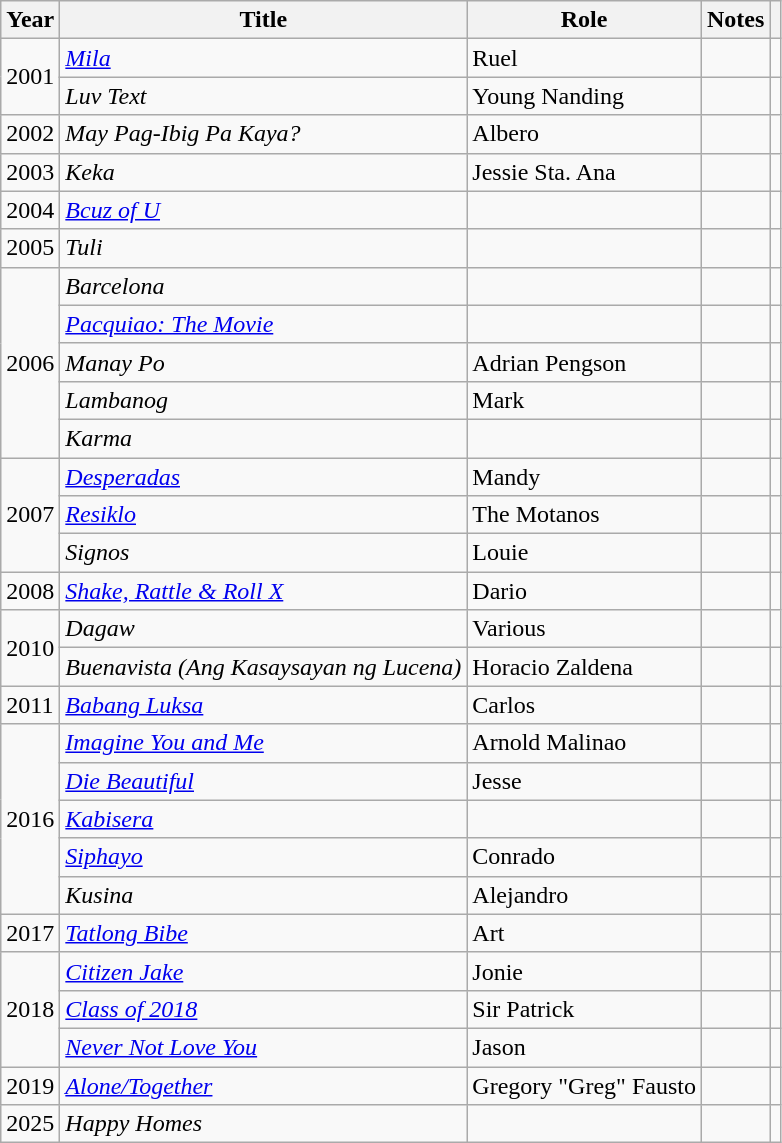<table class="wikitable sortable">
<tr>
<th>Year</th>
<th>Title</th>
<th>Role</th>
<th class="unsortable">Notes</th>
<th></th>
</tr>
<tr>
<td rowspan="2">2001</td>
<td><em><a href='#'>Mila</a></em></td>
<td>Ruel</td>
<td></td>
<td></td>
</tr>
<tr>
<td><em>Luv Text</em></td>
<td>Young Nanding</td>
<td></td>
<td></td>
</tr>
<tr>
<td>2002</td>
<td><em>May Pag-Ibig Pa Kaya?</em></td>
<td>Albero</td>
<td></td>
<td></td>
</tr>
<tr>
<td>2003</td>
<td><em>Keka</em></td>
<td>Jessie Sta. Ana</td>
<td></td>
<td></td>
</tr>
<tr>
<td>2004</td>
<td><em><a href='#'>Bcuz of U</a></em></td>
<td></td>
<td></td>
<td></td>
</tr>
<tr>
<td>2005</td>
<td><em>Tuli</em></td>
<td></td>
<td></td>
<td></td>
</tr>
<tr>
<td rowspan="5">2006</td>
<td><em>Barcelona</em></td>
<td></td>
<td></td>
<td></td>
</tr>
<tr>
<td><em><a href='#'>Pacquiao: The Movie</a></em></td>
<td></td>
<td></td>
<td></td>
</tr>
<tr>
<td><em>Manay Po</em></td>
<td>Adrian Pengson</td>
<td></td>
<td></td>
</tr>
<tr>
<td><em>Lambanog</em></td>
<td>Mark</td>
<td></td>
<td></td>
</tr>
<tr>
<td><em>Karma</em></td>
<td></td>
<td></td>
<td></td>
</tr>
<tr>
<td rowspan="3">2007</td>
<td><em><a href='#'>Desperadas</a></em></td>
<td>Mandy</td>
<td></td>
<td></td>
</tr>
<tr>
<td><em><a href='#'>Resiklo</a></em></td>
<td>The Motanos</td>
<td></td>
<td></td>
</tr>
<tr>
<td><em>Signos</em></td>
<td>Louie</td>
<td></td>
<td></td>
</tr>
<tr>
<td>2008</td>
<td><em><a href='#'>Shake, Rattle & Roll X</a></em></td>
<td>Dario</td>
<td></td>
<td></td>
</tr>
<tr>
<td rowspan="2">2010</td>
<td><em>Dagaw</em></td>
<td>Various</td>
<td></td>
<td></td>
</tr>
<tr>
<td><em>Buenavista (Ang Kasaysayan ng Lucena)</em></td>
<td>Horacio Zaldena</td>
<td></td>
<td></td>
</tr>
<tr>
<td>2011</td>
<td><em><a href='#'>Babang Luksa</a></em></td>
<td>Carlos</td>
<td></td>
<td></td>
</tr>
<tr>
<td rowspan="5">2016</td>
<td><em><a href='#'>Imagine You and Me</a></em></td>
<td>Arnold Malinao</td>
<td></td>
<td></td>
</tr>
<tr>
<td><em><a href='#'>Die Beautiful</a></em></td>
<td>Jesse</td>
<td></td>
<td></td>
</tr>
<tr>
<td><em><a href='#'>Kabisera</a></em></td>
<td></td>
<td></td>
<td></td>
</tr>
<tr>
<td><em><a href='#'>Siphayo</a></em></td>
<td>Conrado</td>
<td></td>
<td></td>
</tr>
<tr>
<td><em>Kusina</em></td>
<td>Alejandro</td>
<td></td>
<td></td>
</tr>
<tr>
<td>2017</td>
<td><em><a href='#'>Tatlong Bibe</a></em></td>
<td>Art</td>
<td></td>
<td></td>
</tr>
<tr>
<td rowspan="3">2018</td>
<td><em><a href='#'>Citizen Jake</a></em></td>
<td>Jonie</td>
<td></td>
<td></td>
</tr>
<tr>
<td><em><a href='#'>Class of 2018</a></em></td>
<td>Sir Patrick</td>
<td></td>
<td></td>
</tr>
<tr>
<td><em><a href='#'>Never Not Love You</a></em></td>
<td>Jason</td>
<td></td>
<td></td>
</tr>
<tr>
<td>2019</td>
<td><em><a href='#'>Alone/Together</a></em></td>
<td>Gregory "Greg" Fausto</td>
<td></td>
<td></td>
</tr>
<tr>
<td>2025</td>
<td><em>Happy Homes</em></td>
<td></td>
<td></td>
<td></td>
</tr>
</table>
